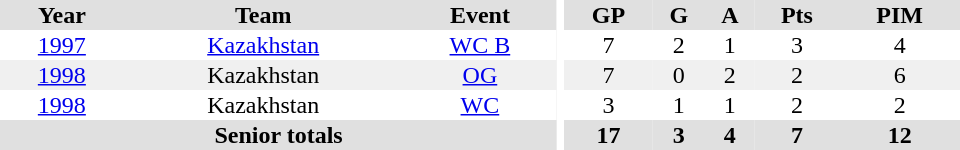<table border="0" cellpadding="1" cellspacing="0" style="text-align:center; width:40em">
<tr bgcolor="#e0e0e0">
<th>Year</th>
<th>Team</th>
<th>Event</th>
<th rowspan="99" bgcolor="#ffffff"></th>
<th>GP</th>
<th>G</th>
<th>A</th>
<th>Pts</th>
<th>PIM</th>
</tr>
<tr>
<td><a href='#'>1997</a></td>
<td><a href='#'>Kazakhstan</a></td>
<td><a href='#'>WC B</a></td>
<td>7</td>
<td>2</td>
<td>1</td>
<td>3</td>
<td>4</td>
</tr>
<tr bgcolor="#f0f0f0">
<td><a href='#'>1998</a></td>
<td>Kazakhstan</td>
<td><a href='#'>OG</a></td>
<td>7</td>
<td>0</td>
<td>2</td>
<td>2</td>
<td>6</td>
</tr>
<tr>
<td><a href='#'>1998</a></td>
<td>Kazakhstan</td>
<td><a href='#'>WC</a></td>
<td>3</td>
<td>1</td>
<td>1</td>
<td>2</td>
<td>2</td>
</tr>
<tr bgcolor="#e0e0e0">
<th colspan="3">Senior totals</th>
<th>17</th>
<th>3</th>
<th>4</th>
<th>7</th>
<th>12</th>
</tr>
</table>
